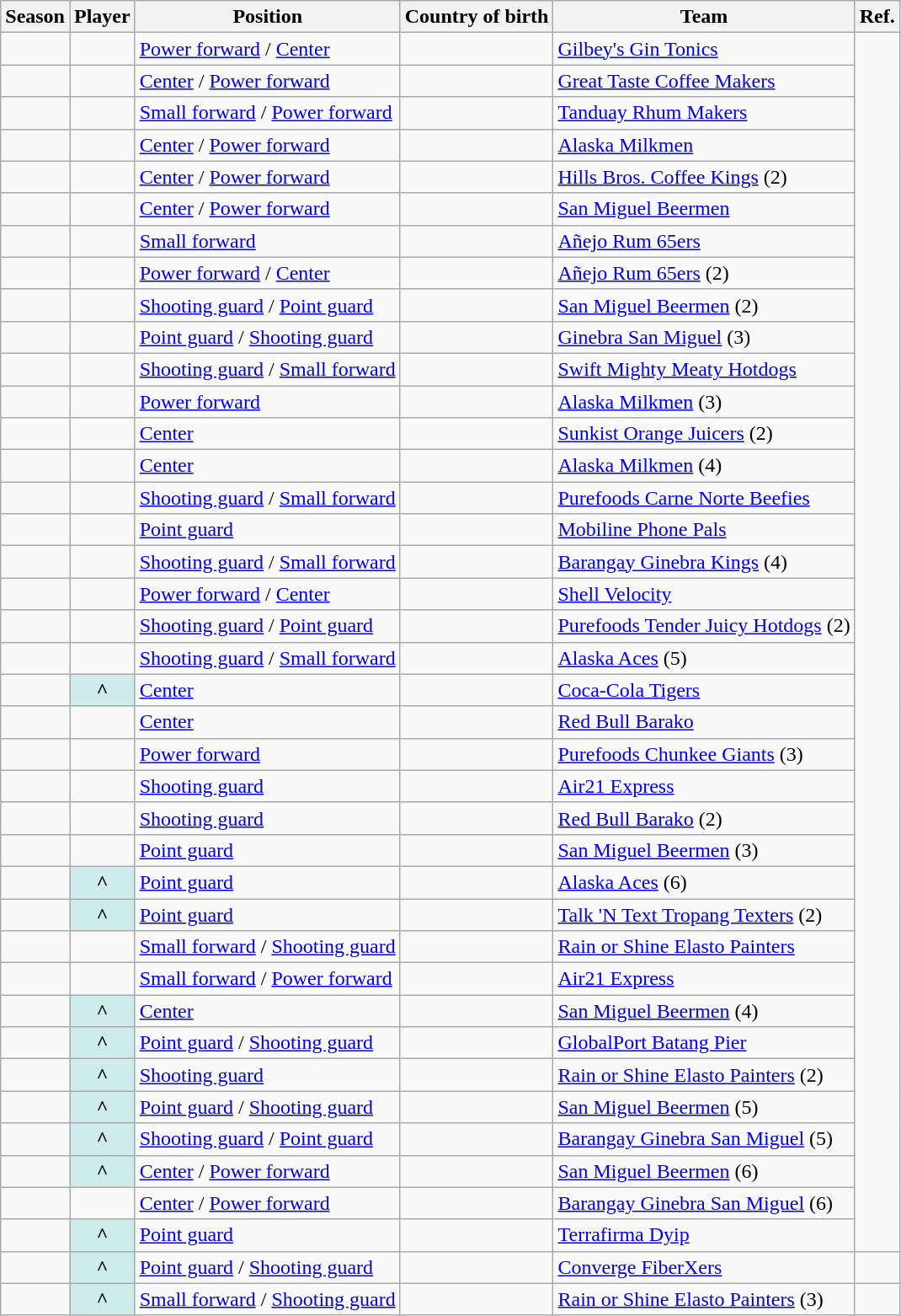<table class="wikitable plainrowheaders sortable" summary="Season (sortable), Player (sortable), Position (sortable), Country of birth (sortable) and Team (sortable)">
<tr>
<th scope="col">Season</th>
<th scope="col">Player</th>
<th scope="col">Position</th>
<th scope="col">Country of birth</th>
<th scope="col">Team</th>
<th scope="col" class=unsortable>Ref.</th>
</tr>
<tr>
<td></td>
<td></td>
<td><a href='#'>Power forward</a> / <a href='#'>Center</a></td>
<td></td>
<td><a href='#'>Gilbey's Gin Tonics</a></td>
</tr>
<tr>
<td></td>
<td></td>
<td><a href='#'>Center</a> / <a href='#'>Power forward</a></td>
<td></td>
<td><a href='#'>Great Taste Coffee Makers</a></td>
</tr>
<tr>
<td></td>
<td></td>
<td><a href='#'>Small forward</a> / <a href='#'>Power forward</a></td>
<td></td>
<td><a href='#'>Tanduay Rhum Makers</a></td>
</tr>
<tr>
<td></td>
<td></td>
<td><a href='#'>Center</a> / <a href='#'>Power forward</a></td>
<td></td>
<td><a href='#'>Alaska Milkmen</a></td>
</tr>
<tr>
<td></td>
<td></td>
<td><a href='#'>Center</a> / <a href='#'>Power forward</a></td>
<td></td>
<td><a href='#'>Hills Bros. Coffee Kings</a> (2)</td>
</tr>
<tr>
<td></td>
<td></td>
<td><a href='#'>Center</a> / <a href='#'>Power forward</a></td>
<td></td>
<td><a href='#'>San Miguel Beermen</a></td>
</tr>
<tr>
<td></td>
<td></td>
<td><a href='#'>Small forward</a></td>
<td></td>
<td><a href='#'>Añejo Rum 65ers</a></td>
</tr>
<tr>
<td></td>
<td></td>
<td><a href='#'>Power forward</a> / <a href='#'>Center</a></td>
<td></td>
<td><a href='#'>Añejo Rum 65ers</a> (2)</td>
</tr>
<tr>
<td></td>
<td></td>
<td><a href='#'>Shooting guard</a> / <a href='#'>Point guard</a></td>
<td></td>
<td><a href='#'>San Miguel Beermen</a> (2)</td>
</tr>
<tr>
<td></td>
<td></td>
<td><a href='#'>Point guard</a> / <a href='#'>Shooting guard</a></td>
<td></td>
<td><a href='#'>Ginebra San Miguel</a> (3)</td>
</tr>
<tr>
<td></td>
<td></td>
<td><a href='#'>Shooting guard</a> / <a href='#'>Small forward</a></td>
<td></td>
<td><a href='#'>Swift Mighty Meaty Hotdogs</a></td>
</tr>
<tr>
<td></td>
<td></td>
<td><a href='#'>Power forward</a></td>
<td></td>
<td><a href='#'>Alaska Milkmen</a> (3)</td>
</tr>
<tr>
<td></td>
<td></td>
<td><a href='#'>Center</a></td>
<td></td>
<td><a href='#'>Sunkist Orange Juicers</a> (2)</td>
</tr>
<tr>
<td></td>
<td></td>
<td><a href='#'>Center</a></td>
<td></td>
<td><a href='#'>Alaska Milkmen</a> (4)</td>
</tr>
<tr>
<td></td>
<td></td>
<td><a href='#'>Shooting guard</a> / <a href='#'>Small forward</a></td>
<td></td>
<td><a href='#'>Purefoods Carne Norte Beefies</a></td>
</tr>
<tr>
<td></td>
<td></td>
<td><a href='#'>Point guard</a></td>
<td></td>
<td><a href='#'>Mobiline Phone Pals</a></td>
</tr>
<tr>
<td></td>
<td></td>
<td><a href='#'>Shooting guard</a> / <a href='#'>Small forward</a></td>
<td></td>
<td><a href='#'>Barangay Ginebra Kings</a> (4)</td>
</tr>
<tr>
<td></td>
<td></td>
<td><a href='#'>Power forward</a> / <a href='#'>Center</a></td>
<td></td>
<td><a href='#'>Shell Velocity</a></td>
</tr>
<tr>
<td></td>
<td></td>
<td><a href='#'>Shooting guard</a> / <a href='#'>Point guard</a></td>
<td></td>
<td><a href='#'>Purefoods Tender Juicy Hotdogs</a> (2)</td>
</tr>
<tr>
<td></td>
<td></td>
<td><a href='#'>Shooting guard</a> / <a href='#'>Small forward</a></td>
<td></td>
<td><a href='#'>Alaska Aces</a> (5)</td>
</tr>
<tr>
<td></td>
<th scope="row" style="background-color:#CFECEC">^</th>
<td><a href='#'>Center</a></td>
<td></td>
<td><a href='#'>Coca-Cola Tigers</a></td>
</tr>
<tr>
<td></td>
<td></td>
<td><a href='#'>Center</a></td>
<td></td>
<td><a href='#'>Red Bull Barako</a></td>
</tr>
<tr>
<td></td>
<td></td>
<td><a href='#'>Power forward</a></td>
<td></td>
<td><a href='#'>Purefoods Chunkee Giants</a> (3)</td>
</tr>
<tr>
<td></td>
<td></td>
<td><a href='#'>Shooting guard</a></td>
<td></td>
<td><a href='#'>Air21 Express</a></td>
</tr>
<tr>
<td></td>
<td></td>
<td><a href='#'>Shooting guard</a></td>
<td></td>
<td><a href='#'>Red Bull Barako</a> (2)</td>
</tr>
<tr>
<td></td>
<td></td>
<td><a href='#'>Point guard</a></td>
<td></td>
<td><a href='#'>San Miguel Beermen</a> (3)</td>
</tr>
<tr>
<td></td>
<th scope="row" style="background-color:#CFECEC">^</th>
<td><a href='#'>Point guard</a></td>
<td></td>
<td><a href='#'>Alaska Aces</a> (6)</td>
</tr>
<tr>
<td></td>
<th scope="row" style="background-color:#CFECEC">^</th>
<td><a href='#'>Point guard</a></td>
<td></td>
<td><a href='#'>Talk 'N Text Tropang Texters</a> (2)</td>
</tr>
<tr>
<td></td>
<td></td>
<td><a href='#'>Small forward</a> / <a href='#'>Shooting guard</a></td>
<td></td>
<td><a href='#'>Rain or Shine Elasto Painters</a></td>
</tr>
<tr>
<td></td>
<td></td>
<td><a href='#'>Small forward</a> / <a href='#'>Power forward</a></td>
<td></td>
<td><a href='#'>Air21 Express</a></td>
</tr>
<tr>
<td></td>
<th scope="row" style="background-color:#CFECEC">^</th>
<td><a href='#'>Center</a></td>
<td></td>
<td><a href='#'>San Miguel Beermen</a> (4)</td>
</tr>
<tr>
<td></td>
<th scope="row" style="background-color:#CFECEC">^</th>
<td><a href='#'>Point guard</a> / <a href='#'>Shooting guard</a></td>
<td></td>
<td><a href='#'>GlobalPort Batang Pier</a></td>
</tr>
<tr>
<td></td>
<th scope="row" style="background-color:#CFECEC">^</th>
<td><a href='#'>Shooting guard</a></td>
<td></td>
<td><a href='#'>Rain or Shine Elasto Painters</a> (2)</td>
</tr>
<tr>
<td></td>
<th scope="row" style="background-color:#CFECEC">^</th>
<td><a href='#'>Point guard</a> / <a href='#'>Shooting guard</a></td>
<td></td>
<td><a href='#'>San Miguel Beermen</a> (5)</td>
</tr>
<tr>
<td></td>
<th scope="row" style="background-color:#CFECEC">^</th>
<td><a href='#'>Shooting guard</a> / <a href='#'>Point guard</a></td>
<td></td>
<td><a href='#'>Barangay Ginebra San Miguel</a> (5)</td>
</tr>
<tr>
<td></td>
<th scope="row" style="background-color:#CFECEC">^</th>
<td><a href='#'>Center</a> / <a href='#'>Power forward</a></td>
<td></td>
<td><a href='#'>San Miguel Beermen</a> (6)</td>
</tr>
<tr>
<td></td>
<td></td>
<td><a href='#'>Center</a> / <a href='#'>Power forward</a></td>
<td></td>
<td><a href='#'>Barangay Ginebra San Miguel</a> (6)</td>
</tr>
<tr>
<td></td>
<th scope="row" style="background-color:#CFECEC">^</th>
<td><a href='#'>Point guard</a></td>
<td></td>
<td><a href='#'>Terrafirma Dyip</a></td>
</tr>
<tr>
<td></td>
<th scope="row" style="background-color:#CFECEC">^</th>
<td><a href='#'>Point guard</a> / <a href='#'>Shooting guard</a></td>
<td></td>
<td><a href='#'>Converge FiberXers</a></td>
<td></td>
</tr>
<tr>
<td></td>
<th scope="row" style="background-color:#CFECEC">^</th>
<td><a href='#'>Small forward</a> / <a href='#'>Shooting guard</a></td>
<td></td>
<td><a href='#'>Rain or Shine Elasto Painters</a> (3)</td>
<td></td>
</tr>
</table>
